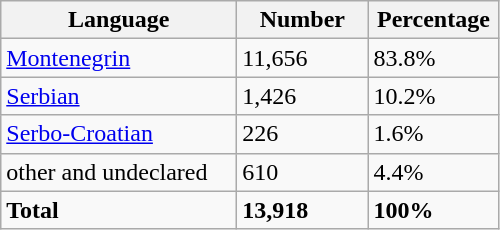<table class="wikitable">
<tr>
<th width="150px">Language</th>
<th width="80px">Number</th>
<th width="80px">Percentage</th>
</tr>
<tr>
<td><a href='#'>Montenegrin</a></td>
<td>11,656</td>
<td>83.8%</td>
</tr>
<tr>
<td><a href='#'>Serbian</a></td>
<td>1,426</td>
<td>10.2%</td>
</tr>
<tr>
<td><a href='#'>Serbo-Croatian</a></td>
<td>226</td>
<td>1.6%</td>
</tr>
<tr>
<td>other and undeclared</td>
<td>610</td>
<td>4.4%</td>
</tr>
<tr>
<td><strong>Total</strong></td>
<td><strong>13,918</strong></td>
<td><strong>100%</strong></td>
</tr>
</table>
